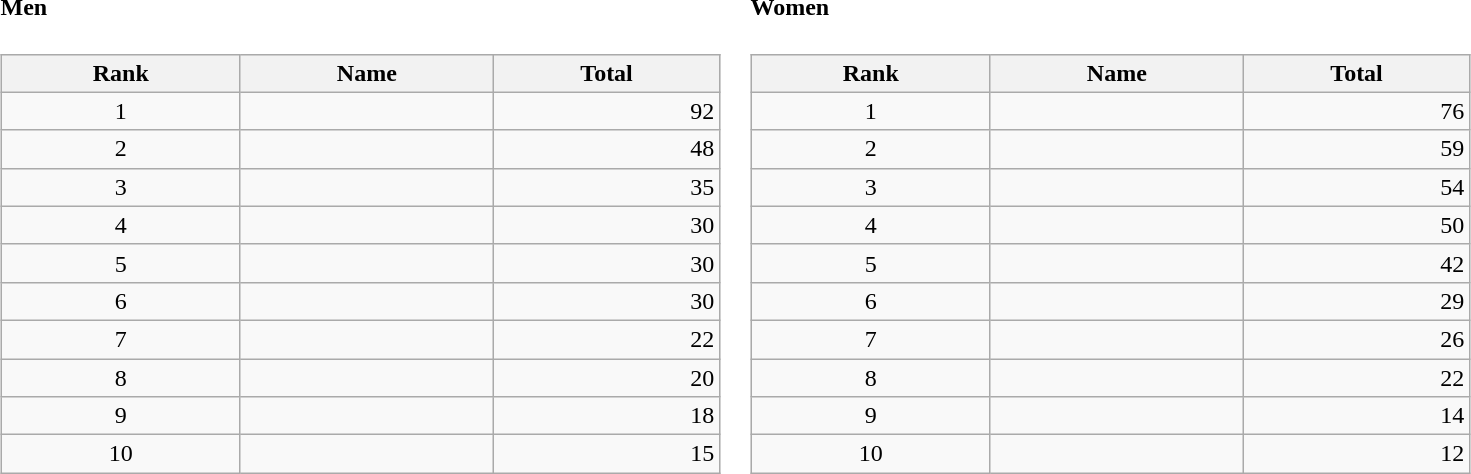<table border="0">
<tr>
<td valign="top"><br><h4>Men</h4><table class="wikitable" style="width:30em; margin-bottom:0">
<tr>
<th>Rank</th>
<th>Name</th>
<th>Total</th>
</tr>
<tr>
<td style="text-align:center;">1</td>
<td> </td>
<td align="right">92</td>
</tr>
<tr>
<td style="text-align:center;">2</td>
<td> </td>
<td align="right">48</td>
</tr>
<tr>
<td style="text-align:center;">3</td>
<td></td>
<td align="right">35</td>
</tr>
<tr>
<td style="text-align:center;">4</td>
<td></td>
<td align="right">30</td>
</tr>
<tr>
<td style="text-align:center;">5</td>
<td></td>
<td align="right">30</td>
</tr>
<tr>
<td style="text-align:center;">6</td>
<td></td>
<td align="right">30</td>
</tr>
<tr>
<td style="text-align:center;">7</td>
<td></td>
<td align="right">22</td>
</tr>
<tr>
<td style="text-align:center;">8</td>
<td></td>
<td align="right">20</td>
</tr>
<tr>
<td style="text-align:center;">9</td>
<td></td>
<td align="right">18</td>
</tr>
<tr>
<td style="text-align:center;">10</td>
<td></td>
<td align="right">15</td>
</tr>
</table>
</td>
<td valign="top"><br><h4>Women</h4><table class="wikitable" style="width:30em; margin-bottom:0">
<tr>
<th>Rank</th>
<th>Name</th>
<th>Total</th>
</tr>
<tr>
<td style="text-align:center;">1</td>
<td>  </td>
<td align="right">76</td>
</tr>
<tr>
<td style="text-align:center;">2</td>
<td></td>
<td align="right">59</td>
</tr>
<tr>
<td style="text-align:center;">3</td>
<td></td>
<td align="right">54</td>
</tr>
<tr>
<td style="text-align:center;">4</td>
<td></td>
<td align="right">50</td>
</tr>
<tr>
<td style="text-align:center;">5</td>
<td></td>
<td align="right">42</td>
</tr>
<tr>
<td style="text-align:center;">6</td>
<td></td>
<td align="right">29</td>
</tr>
<tr>
<td style="text-align:center;">7</td>
<td></td>
<td align="right">26</td>
</tr>
<tr>
<td style="text-align:center;">8</td>
<td></td>
<td align="right">22</td>
</tr>
<tr>
<td style="text-align:center;">9</td>
<td></td>
<td align="right">14</td>
</tr>
<tr>
<td style="text-align:center;">10</td>
<td></td>
<td align="right">12</td>
</tr>
</table>
</td>
</tr>
</table>
